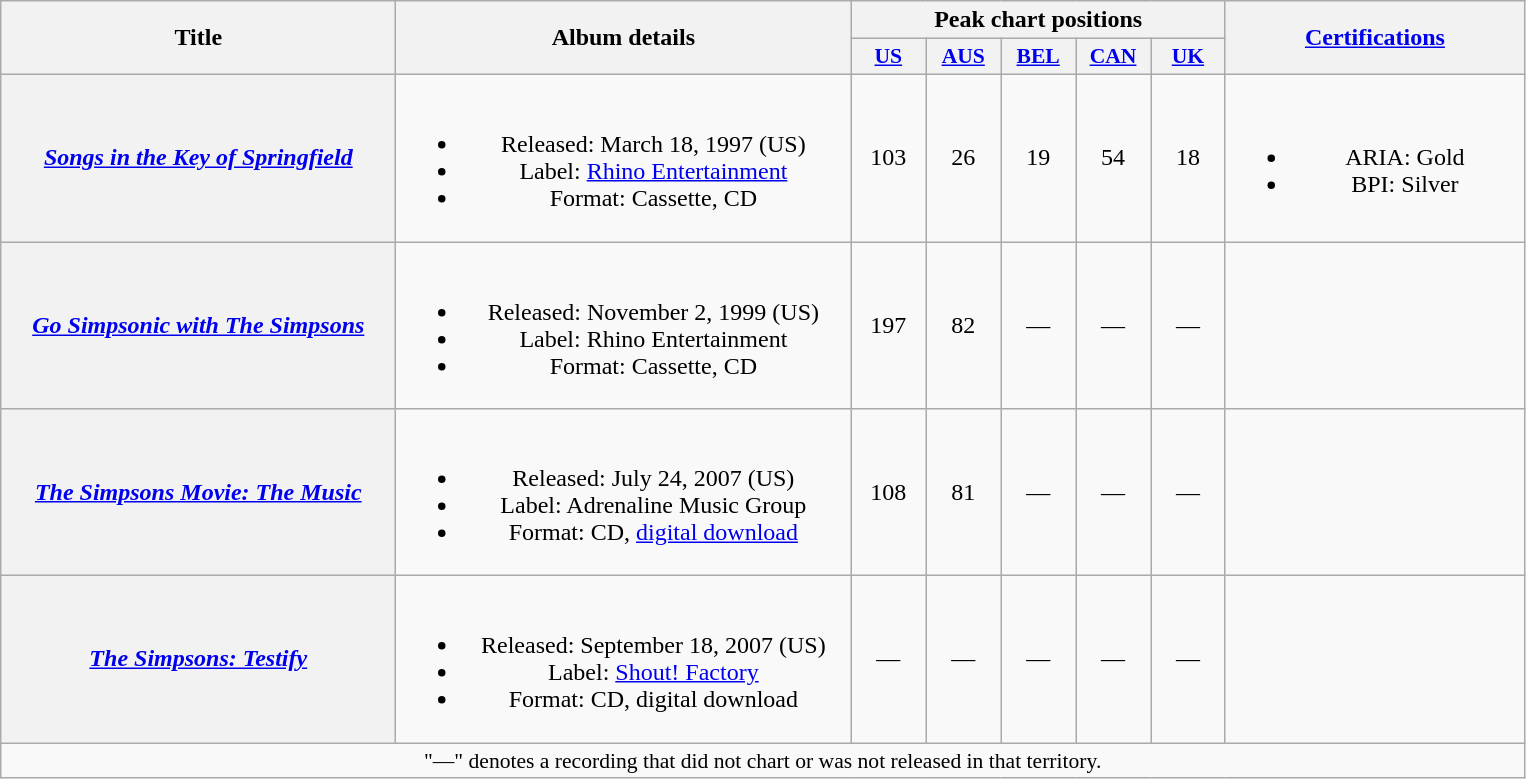<table class="wikitable plainrowheaders" style="text-align:center;">
<tr>
<th scope="col" rowspan="2" style="width:16em;">Title</th>
<th scope="col" rowspan="2" style="width:18.5em;">Album details</th>
<th scope="col" colspan="5">Peak chart positions</th>
<th scope="col" rowspan="2" style="width:12em;"><a href='#'>Certifications</a></th>
</tr>
<tr>
<th style="width:3em;font-size:90%"><a href='#'>US</a><br></th>
<th style="width:3em;font-size:90%"><a href='#'>AUS</a><br></th>
<th style="width:3em;font-size:90%"><a href='#'>BEL</a><br></th>
<th style="width:3em;font-size:90%"><a href='#'>CAN</a><br></th>
<th style="width:3em;font-size:90%"><a href='#'>UK</a><br></th>
</tr>
<tr>
<th scope="row"><em><a href='#'>Songs in the Key of Springfield</a></em></th>
<td><br><ul><li>Released: March 18, 1997 (US)</li><li>Label: <a href='#'>Rhino Entertainment</a></li><li>Format: Cassette, CD</li></ul></td>
<td align="center">103</td>
<td align="center">26</td>
<td align="center">19</td>
<td align="center">54</td>
<td align="center">18</td>
<td><br><ul><li>ARIA: Gold</li><li>BPI: Silver</li></ul></td>
</tr>
<tr>
<th scope="row"><em><a href='#'>Go Simpsonic with The Simpsons</a></em></th>
<td><br><ul><li>Released: November 2, 1999 (US)</li><li>Label: Rhino Entertainment</li><li>Format: Cassette, CD</li></ul></td>
<td align="center">197</td>
<td align="center">82</td>
<td align="center">—</td>
<td align="center">—</td>
<td align="center">—</td>
<td></td>
</tr>
<tr>
<th scope="row"><em><a href='#'>The Simpsons Movie: The Music</a></em></th>
<td><br><ul><li>Released: July 24, 2007 (US)</li><li>Label: Adrenaline Music Group</li><li>Format: CD, <a href='#'>digital download</a></li></ul></td>
<td align="center">108</td>
<td align="center">81</td>
<td align="center">—</td>
<td align="center">—</td>
<td align="center">—</td>
<td></td>
</tr>
<tr>
<th scope="row"><em><a href='#'>The Simpsons: Testify</a></em></th>
<td><br><ul><li>Released: September 18, 2007 (US)</li><li>Label: <a href='#'>Shout! Factory</a></li><li>Format: CD, digital download </li></ul></td>
<td align="center">—</td>
<td align="center">—</td>
<td align="center">—</td>
<td align="center">—</td>
<td align="center">—</td>
<td></td>
</tr>
<tr>
<td colspan="8" style="font-size:90%">"—" denotes a recording that did not chart or was not released in that territory.</td>
</tr>
</table>
